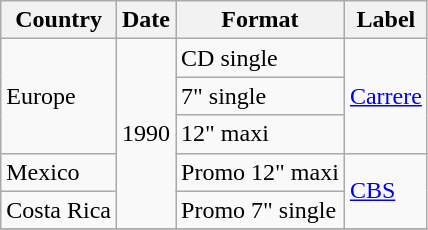<table class=wikitable>
<tr>
<th>Country</th>
<th>Date</th>
<th>Format</th>
<th>Label</th>
</tr>
<tr>
<td rowspan="3">Europe</td>
<td rowspan="5">1990</td>
<td>CD single</td>
<td rowspan="3"><a href='#'>Carrere</a></td>
</tr>
<tr>
<td>7" single</td>
</tr>
<tr>
<td>12" maxi</td>
</tr>
<tr>
<td>Mexico</td>
<td>Promo 12" maxi</td>
<td rowspan="2"><a href='#'>CBS</a></td>
</tr>
<tr>
<td>Costa Rica</td>
<td>Promo 7" single</td>
</tr>
<tr>
</tr>
</table>
